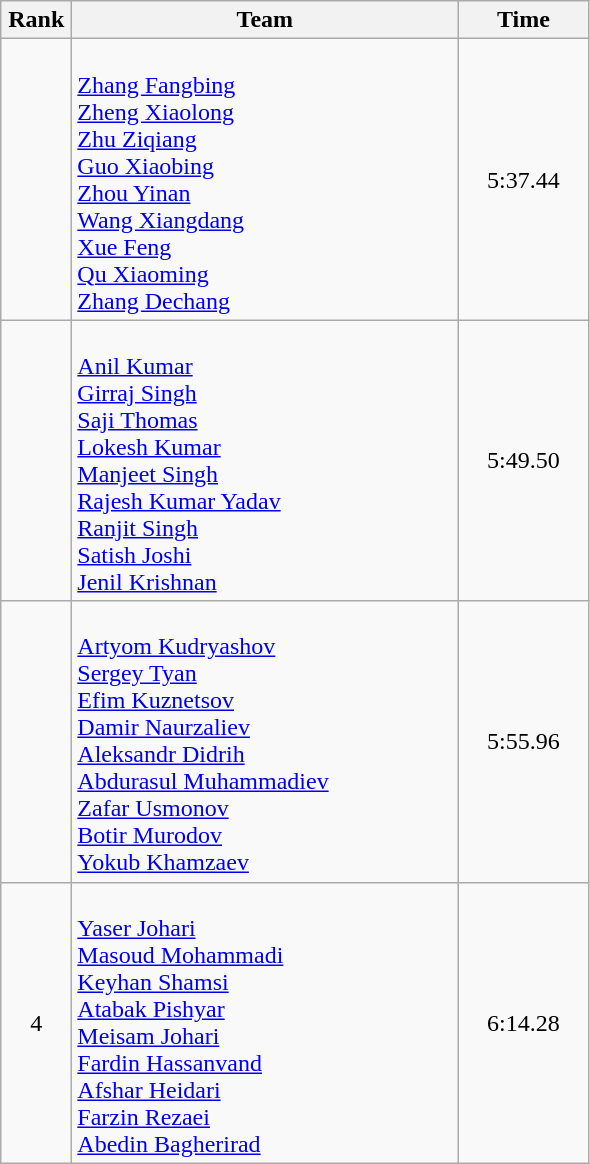<table class=wikitable style="text-align:center">
<tr>
<th width=40>Rank</th>
<th width=250>Team</th>
<th width=80>Time</th>
</tr>
<tr>
<td></td>
<td align=left><br><a href='#'>Zhang Fangbing</a><br><a href='#'>Zheng Xiaolong</a><br><a href='#'>Zhu Ziqiang</a><br><a href='#'>Guo Xiaobing</a><br><a href='#'>Zhou Yinan</a><br><a href='#'>Wang Xiangdang</a><br><a href='#'>Xue Feng</a><br><a href='#'>Qu Xiaoming</a><br><a href='#'>Zhang Dechang</a></td>
<td>5:37.44</td>
</tr>
<tr>
<td></td>
<td align=left><br><a href='#'>Anil Kumar</a><br><a href='#'>Girraj Singh</a><br><a href='#'>Saji Thomas</a><br><a href='#'>Lokesh Kumar</a><br><a href='#'>Manjeet Singh</a><br><a href='#'>Rajesh Kumar Yadav</a><br><a href='#'>Ranjit Singh</a><br><a href='#'>Satish Joshi</a><br><a href='#'>Jenil Krishnan</a></td>
<td>5:49.50</td>
</tr>
<tr>
<td></td>
<td align=left><br><a href='#'>Artyom Kudryashov</a><br><a href='#'>Sergey Tyan</a><br><a href='#'>Efim Kuznetsov</a><br><a href='#'>Damir Naurzaliev</a><br><a href='#'>Aleksandr Didrih</a><br><a href='#'>Abdurasul Muhammadiev</a><br><a href='#'>Zafar Usmonov</a><br><a href='#'>Botir Murodov</a><br><a href='#'>Yokub Khamzaev</a></td>
<td>5:55.96</td>
</tr>
<tr>
<td>4</td>
<td align=left><br><a href='#'>Yaser Johari</a><br><a href='#'>Masoud Mohammadi</a><br><a href='#'>Keyhan Shamsi</a><br><a href='#'>Atabak Pishyar</a><br><a href='#'>Meisam Johari</a><br><a href='#'>Fardin Hassanvand</a><br><a href='#'>Afshar Heidari</a><br><a href='#'>Farzin Rezaei</a><br><a href='#'>Abedin Bagherirad</a></td>
<td>6:14.28</td>
</tr>
</table>
